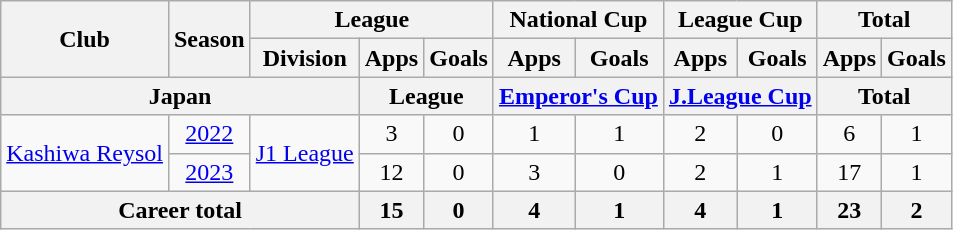<table class="wikitable" style="text-align: center">
<tr>
<th rowspan="2">Club</th>
<th rowspan="2">Season</th>
<th colspan="3">League</th>
<th colspan="2">National Cup</th>
<th colspan="2">League Cup</th>
<th colspan="2">Total</th>
</tr>
<tr>
<th>Division</th>
<th>Apps</th>
<th>Goals</th>
<th>Apps</th>
<th>Goals</th>
<th>Apps</th>
<th>Goals</th>
<th>Apps</th>
<th>Goals</th>
</tr>
<tr>
<th colspan=3>Japan</th>
<th colspan=2>League</th>
<th colspan=2><a href='#'>Emperor's Cup</a></th>
<th colspan=2><a href='#'>J.League Cup</a></th>
<th colspan=2>Total</th>
</tr>
<tr>
<td rowspan="2"><a href='#'>Kashiwa Reysol</a></td>
<td><a href='#'>2022</a></td>
<td rowspan="2"><a href='#'>J1 League</a></td>
<td>3</td>
<td>0</td>
<td>1</td>
<td>1</td>
<td>2</td>
<td>0</td>
<td>6</td>
<td>1</td>
</tr>
<tr>
<td><a href='#'>2023</a></td>
<td>12</td>
<td>0</td>
<td>3</td>
<td>0</td>
<td>2</td>
<td>1</td>
<td>17</td>
<td>1</td>
</tr>
<tr>
<th colspan=3>Career total</th>
<th>15</th>
<th>0</th>
<th>4</th>
<th>1</th>
<th>4</th>
<th>1</th>
<th>23</th>
<th>2</th>
</tr>
</table>
